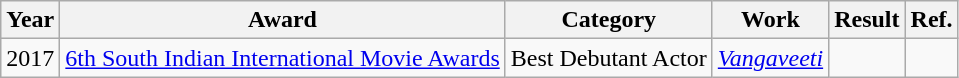<table class="wikitable sortable">
<tr>
<th>Year</th>
<th>Award</th>
<th>Category</th>
<th>Work</th>
<th>Result</th>
<th scope="col" class="unsortable">Ref.</th>
</tr>
<tr>
<td>2017</td>
<td><a href='#'>6th South Indian International Movie Awards</a></td>
<td>Best Debutant Actor</td>
<td><em><a href='#'>Vangaveeti</a></em></td>
<td></td>
<td style="text-align:center;"></td>
</tr>
</table>
